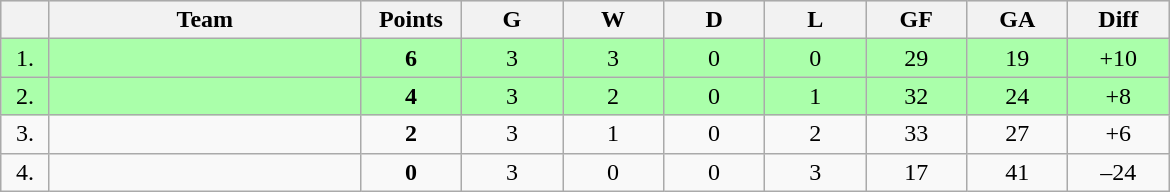<table class=wikitable style="text-align:center">
<tr bgcolor="#DCDCDC">
<th width="25"></th>
<th width="200">Team</th>
<th width="60">Points</th>
<th width="60">G</th>
<th width="60">W</th>
<th width="60">D</th>
<th width="60">L</th>
<th width="60">GF</th>
<th width="60">GA</th>
<th width="60">Diff</th>
</tr>
<tr bgcolor=#AAFFAA>
<td>1.</td>
<td align=left></td>
<td><strong>6</strong></td>
<td>3</td>
<td>3</td>
<td>0</td>
<td>0</td>
<td>29</td>
<td>19</td>
<td>+10</td>
</tr>
<tr bgcolor=#AAFFAA>
<td>2.</td>
<td align=left></td>
<td><strong>4</strong></td>
<td>3</td>
<td>2</td>
<td>0</td>
<td>1</td>
<td>32</td>
<td>24</td>
<td>+8</td>
</tr>
<tr>
<td>3.</td>
<td align=left></td>
<td><strong>2</strong></td>
<td>3</td>
<td>1</td>
<td>0</td>
<td>2</td>
<td>33</td>
<td>27</td>
<td>+6</td>
</tr>
<tr>
<td>4.</td>
<td align=left></td>
<td><strong>0</strong></td>
<td>3</td>
<td>0</td>
<td>0</td>
<td>3</td>
<td>17</td>
<td>41</td>
<td>–24</td>
</tr>
</table>
